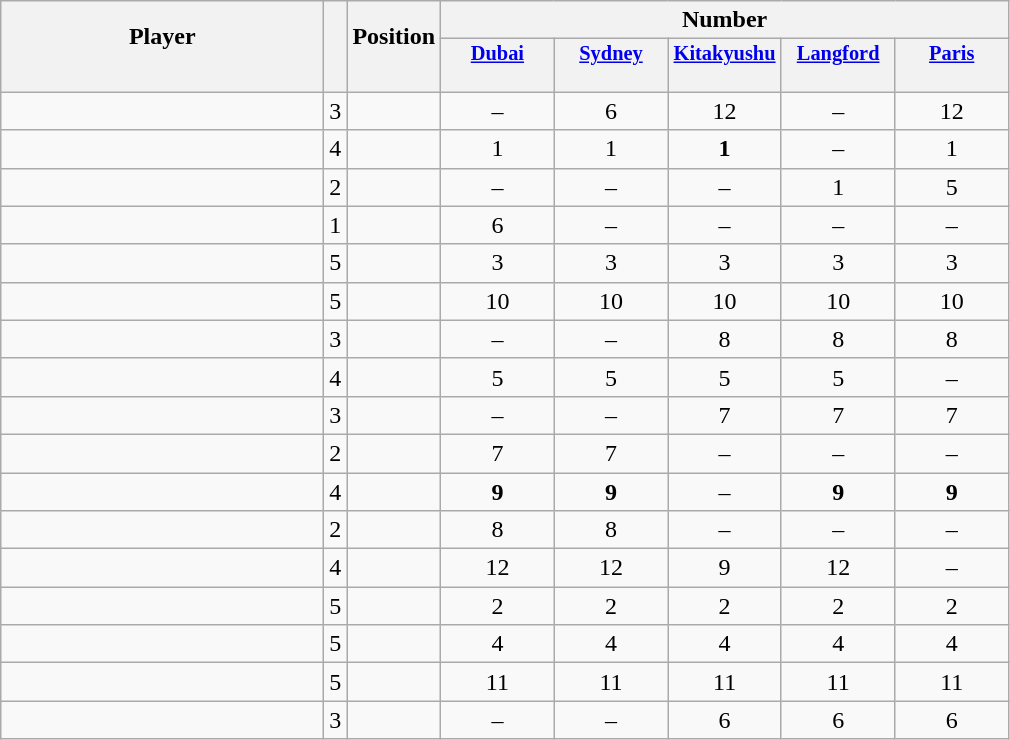<table class="wikitable sortable" style="text-align:center;">
<tr>
<th rowspan="2" style="border-bottom:0; width:13em;">Player</th>
<th rowspan="2" style="border-bottom:0;"></th>
<th rowspan="2" style="border-bottom:0;">Position</th>
<th colspan=5>Number</th>
</tr>
<tr>
<th style="vertical-align:top; width:5.2em; border-bottom:0; padding:2px; font-size:85%;"><a href='#'>Dubai</a></th>
<th style="vertical-align:top; width:5.2em; border-bottom:0; padding:2px; font-size:85%;"><a href='#'>Sydney</a></th>
<th style="vertical-align:top; width:5.2em; border-bottom:0; padding:2px; font-size:85%;"><a href='#'>Kitakyushu</a></th>
<th style="vertical-align:top; width:5.2em; border-bottom:0; padding:2px; font-size:85%;"><a href='#'>Langford</a></th>
<th style="vertical-align:top; width:5.2em; border-bottom:0; padding:2px; font-size:85%;"><a href='#'>Paris</a></th>
</tr>
<tr style="line-height:8px;">
<th style="border-top:0;"> </th>
<th style="border-top:0;"></th>
<th style="border-top:0;"></th>
<th data-sort-type="number" style="border-top:0;"></th>
<th data-sort-type="number" style="border-top:0;"></th>
<th data-sort-type="number" style="border-top:0;"></th>
<th data-sort-type="number" style="border-top:0;"></th>
<th data-sort-type="number" style="border-top:0;"></th>
</tr>
<tr>
<td align=left></td>
<td>3</td>
<td></td>
<td>–</td>
<td>6</td>
<td>12</td>
<td>–</td>
<td>12</td>
</tr>
<tr>
<td align=left></td>
<td>4</td>
<td></td>
<td>1</td>
<td>1</td>
<td><strong>1</strong></td>
<td>–</td>
<td>1</td>
</tr>
<tr>
<td align=left></td>
<td>2</td>
<td></td>
<td>–</td>
<td>–</td>
<td>–</td>
<td>1</td>
<td>5</td>
</tr>
<tr>
<td align=left></td>
<td>1</td>
<td></td>
<td>6</td>
<td>–</td>
<td>–</td>
<td>–</td>
<td>–</td>
</tr>
<tr>
<td align=left></td>
<td>5</td>
<td></td>
<td>3</td>
<td>3</td>
<td>3</td>
<td>3</td>
<td>3</td>
</tr>
<tr>
<td align=left></td>
<td>5</td>
<td></td>
<td>10</td>
<td>10</td>
<td>10</td>
<td>10</td>
<td>10</td>
</tr>
<tr>
<td align=left></td>
<td>3</td>
<td></td>
<td>–</td>
<td>–</td>
<td>8</td>
<td>8</td>
<td>8</td>
</tr>
<tr>
<td align=left></td>
<td>4</td>
<td></td>
<td>5</td>
<td>5</td>
<td>5</td>
<td>5</td>
<td>–</td>
</tr>
<tr>
<td align=left></td>
<td>3</td>
<td></td>
<td>–</td>
<td>–</td>
<td>7</td>
<td>7</td>
<td>7</td>
</tr>
<tr>
<td align=left></td>
<td>2</td>
<td></td>
<td>7</td>
<td>7</td>
<td>–</td>
<td>–</td>
<td>–</td>
</tr>
<tr>
<td align=left></td>
<td>4</td>
<td></td>
<td><strong>9</strong></td>
<td><strong>9</strong></td>
<td>–</td>
<td><strong>9</strong></td>
<td><strong>9</strong></td>
</tr>
<tr>
<td align=left></td>
<td>2</td>
<td></td>
<td>8</td>
<td>8</td>
<td>–</td>
<td>–</td>
<td>–</td>
</tr>
<tr>
<td align=left></td>
<td>4</td>
<td></td>
<td>12</td>
<td>12</td>
<td>9</td>
<td>12</td>
<td>–</td>
</tr>
<tr>
<td align=left></td>
<td>5</td>
<td></td>
<td>2</td>
<td>2</td>
<td>2</td>
<td>2</td>
<td>2</td>
</tr>
<tr>
<td align=left></td>
<td>5</td>
<td></td>
<td>4</td>
<td>4</td>
<td>4</td>
<td>4</td>
<td>4</td>
</tr>
<tr>
<td align=left></td>
<td>5</td>
<td></td>
<td>11</td>
<td>11</td>
<td>11</td>
<td>11</td>
<td>11</td>
</tr>
<tr>
<td align=left></td>
<td>3</td>
<td></td>
<td>–</td>
<td>–</td>
<td>6</td>
<td>6</td>
<td>6</td>
</tr>
</table>
